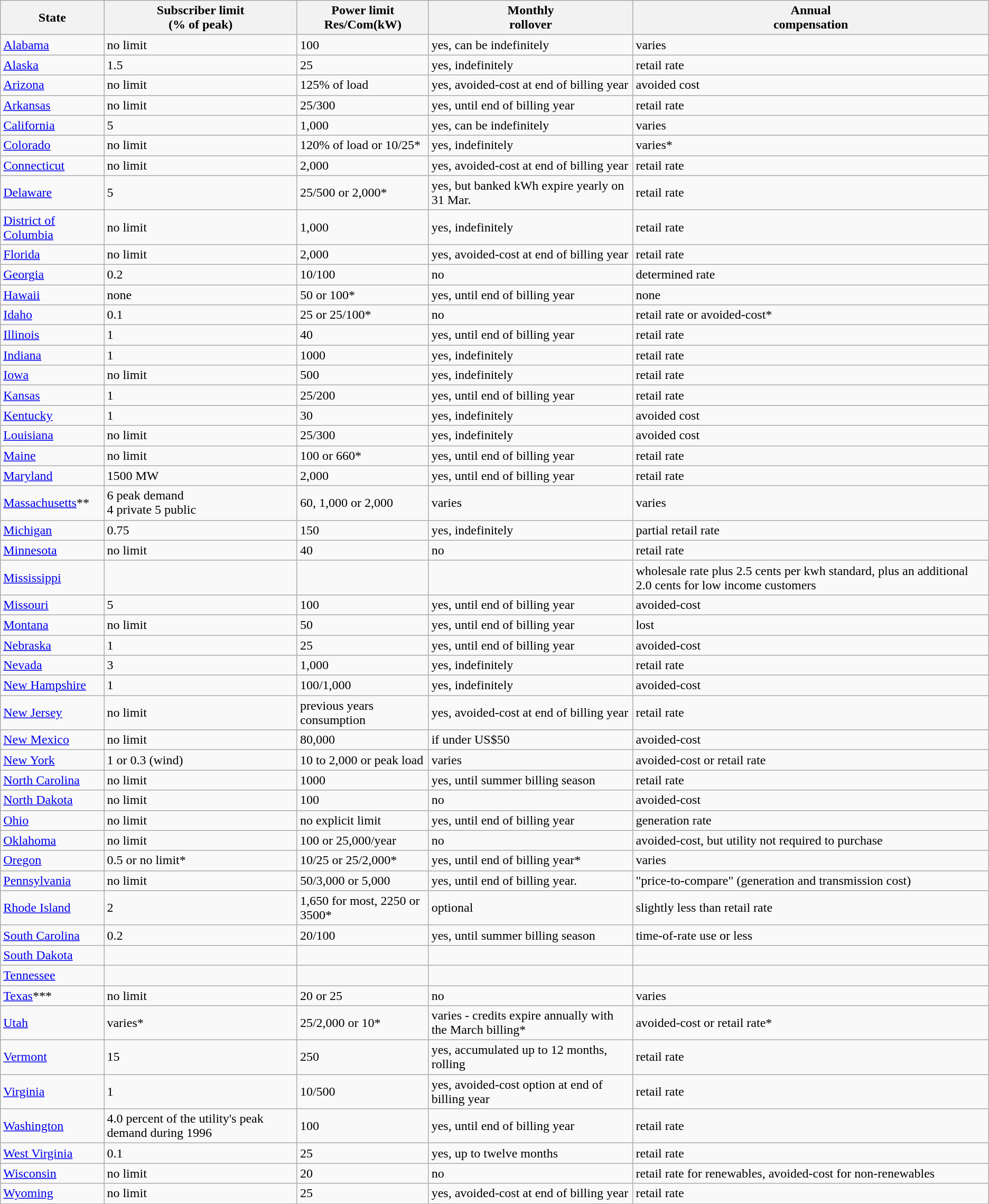<table class="wikitable sortable">
<tr>
<th>State</th>
<th>Subscriber limit<br>(% of peak)</th>
<th>Power limit<br>Res/Com(kW)</th>
<th>Monthly<br>rollover</th>
<th>Annual<br>compensation</th>
</tr>
<tr>
<td><a href='#'>Alabama</a></td>
<td>no limit</td>
<td>100</td>
<td>yes, can be indefinitely</td>
<td>varies</td>
</tr>
<tr>
<td><a href='#'>Alaska</a></td>
<td>1.5</td>
<td>25</td>
<td>yes, indefinitely</td>
<td>retail rate</td>
</tr>
<tr>
<td><a href='#'>Arizona</a></td>
<td>no limit</td>
<td>125% of load</td>
<td>yes, avoided-cost at end of billing year</td>
<td>avoided cost</td>
</tr>
<tr>
<td><a href='#'>Arkansas</a></td>
<td>no limit</td>
<td>25/300</td>
<td>yes, until end of billing year</td>
<td>retail rate</td>
</tr>
<tr>
<td><a href='#'>California</a></td>
<td>5</td>
<td>1,000</td>
<td>yes, can be indefinitely</td>
<td>varies</td>
</tr>
<tr>
<td><a href='#'>Colorado</a></td>
<td>no limit</td>
<td>120% of load or 10/25*</td>
<td>yes, indefinitely</td>
<td>varies*</td>
</tr>
<tr>
<td><a href='#'>Connecticut</a></td>
<td>no limit</td>
<td>2,000</td>
<td>yes, avoided-cost at end of billing year</td>
<td>retail rate</td>
</tr>
<tr>
<td><a href='#'>Delaware</a></td>
<td>5</td>
<td>25/500 or 2,000*</td>
<td>yes, but banked kWh expire yearly on 31 Mar.</td>
<td>retail rate</td>
</tr>
<tr>
<td><a href='#'>District of Columbia</a></td>
<td>no limit</td>
<td>1,000</td>
<td>yes, indefinitely</td>
<td>retail rate</td>
</tr>
<tr>
<td><a href='#'>Florida</a></td>
<td>no limit</td>
<td>2,000</td>
<td>yes, avoided-cost at end of billing year</td>
<td>retail rate</td>
</tr>
<tr>
<td><a href='#'>Georgia</a></td>
<td>0.2</td>
<td>10/100</td>
<td>no</td>
<td>determined rate</td>
</tr>
<tr>
<td><a href='#'>Hawaii</a></td>
<td>none </td>
<td>50 or 100*</td>
<td>yes, until end of billing year</td>
<td>none</td>
</tr>
<tr>
<td><a href='#'>Idaho</a></td>
<td>0.1</td>
<td>25 or 25/100*</td>
<td>no</td>
<td>retail rate or avoided-cost*</td>
</tr>
<tr>
<td><a href='#'>Illinois</a></td>
<td>1</td>
<td>40</td>
<td>yes, until end of billing year</td>
<td>retail rate</td>
</tr>
<tr>
<td><a href='#'>Indiana</a></td>
<td>1</td>
<td>1000</td>
<td>yes, indefinitely</td>
<td>retail rate</td>
</tr>
<tr>
<td><a href='#'>Iowa</a></td>
<td>no limit</td>
<td>500</td>
<td>yes, indefinitely</td>
<td>retail rate</td>
</tr>
<tr>
<td><a href='#'>Kansas</a></td>
<td>1</td>
<td>25/200</td>
<td>yes, until end of billing year</td>
<td>retail rate</td>
</tr>
<tr>
<td><a href='#'>Kentucky</a></td>
<td>1</td>
<td>30</td>
<td>yes, indefinitely</td>
<td>avoided cost</td>
</tr>
<tr>
<td><a href='#'>Louisiana</a></td>
<td>no limit</td>
<td>25/300</td>
<td>yes, indefinitely</td>
<td>avoided cost</td>
</tr>
<tr>
<td><a href='#'>Maine</a></td>
<td>no limit</td>
<td>100 or 660*</td>
<td>yes, until end of billing year</td>
<td>retail rate</td>
</tr>
<tr>
<td><a href='#'>Maryland</a></td>
<td>1500 MW</td>
<td>2,000</td>
<td>yes, until end of billing year</td>
<td>retail rate</td>
</tr>
<tr>
<td><a href='#'>Massachusetts</a>**</td>
<td>6 peak demand <br> 4 private 5 public</td>
<td>60, 1,000 or 2,000</td>
<td>varies</td>
<td>varies</td>
</tr>
<tr>
<td><a href='#'>Michigan</a></td>
<td>0.75</td>
<td>150</td>
<td>yes, indefinitely</td>
<td>partial retail rate</td>
</tr>
<tr>
<td><a href='#'>Minnesota</a></td>
<td>no limit</td>
<td>40</td>
<td>no</td>
<td>retail rate</td>
</tr>
<tr>
<td><a href='#'>Mississippi</a></td>
<td></td>
<td></td>
<td></td>
<td>wholesale rate plus 2.5 cents per kwh standard, plus an additional 2.0 cents for low income customers </td>
</tr>
<tr>
<td><a href='#'>Missouri</a></td>
<td>5</td>
<td>100</td>
<td>yes, until end of billing year</td>
<td>avoided-cost</td>
</tr>
<tr>
<td><a href='#'>Montana</a></td>
<td>no limit</td>
<td>50</td>
<td>yes, until end of billing year</td>
<td>lost </td>
</tr>
<tr>
<td><a href='#'>Nebraska</a></td>
<td>1</td>
<td>25</td>
<td>yes, until end of billing year</td>
<td>avoided-cost</td>
</tr>
<tr>
<td><a href='#'>Nevada</a></td>
<td>3</td>
<td>1,000</td>
<td>yes, indefinitely</td>
<td>retail rate</td>
</tr>
<tr>
<td><a href='#'>New Hampshire</a></td>
<td>1</td>
<td>100/1,000</td>
<td>yes, indefinitely</td>
<td>avoided-cost</td>
</tr>
<tr>
<td><a href='#'>New Jersey</a></td>
<td>no limit</td>
<td>previous years consumption</td>
<td>yes, avoided-cost at end of billing year</td>
<td>retail rate</td>
</tr>
<tr>
<td><a href='#'>New Mexico</a></td>
<td>no limit</td>
<td>80,000</td>
<td>if under US$50</td>
<td>avoided-cost</td>
</tr>
<tr>
<td><a href='#'>New York</a></td>
<td>1 or 0.3 (wind)</td>
<td>10 to 2,000 or peak load</td>
<td>varies</td>
<td>avoided-cost or retail rate</td>
</tr>
<tr>
<td><a href='#'>North Carolina</a></td>
<td>no limit</td>
<td>1000</td>
<td>yes, until summer billing season</td>
<td>retail rate</td>
</tr>
<tr>
<td><a href='#'>North Dakota</a></td>
<td>no limit</td>
<td>100</td>
<td>no</td>
<td>avoided-cost</td>
</tr>
<tr>
<td><a href='#'>Ohio</a></td>
<td>no limit</td>
<td>no explicit limit</td>
<td>yes, until end of billing year</td>
<td>generation rate</td>
</tr>
<tr>
<td><a href='#'>Oklahoma</a></td>
<td>no limit</td>
<td>100 or 25,000/year</td>
<td>no</td>
<td>avoided-cost, but utility not required to purchase</td>
</tr>
<tr>
<td><a href='#'>Oregon</a></td>
<td>0.5 or no limit*</td>
<td>10/25 or 25/2,000*</td>
<td>yes, until end of billing year*</td>
<td>varies</td>
</tr>
<tr>
<td><a href='#'>Pennsylvania</a></td>
<td>no limit</td>
<td>50/3,000 or 5,000</td>
<td>yes, until end of billing year.</td>
<td>"price-to-compare" (generation and transmission cost)</td>
</tr>
<tr>
<td><a href='#'>Rhode Island</a></td>
<td>2</td>
<td>1,650 for most, 2250 or 3500*</td>
<td>optional</td>
<td>slightly less than retail rate</td>
</tr>
<tr>
<td><a href='#'>South Carolina</a></td>
<td>0.2</td>
<td>20/100</td>
<td>yes, until summer billing season</td>
<td>time-of-rate use or less</td>
</tr>
<tr>
<td><a href='#'>South Dakota</a></td>
<td></td>
<td></td>
<td></td>
<td></td>
</tr>
<tr>
<td><a href='#'>Tennessee</a></td>
<td></td>
<td></td>
<td></td>
<td></td>
</tr>
<tr>
<td><a href='#'>Texas</a>***</td>
<td>no limit</td>
<td>20 or 25</td>
<td>no</td>
<td>varies</td>
</tr>
<tr>
<td><a href='#'>Utah</a></td>
<td>varies*</td>
<td>25/2,000 or 10*</td>
<td>varies - credits expire annually with the March billing*</td>
<td>avoided-cost or retail rate*</td>
</tr>
<tr>
<td><a href='#'>Vermont</a></td>
<td>15</td>
<td>250</td>
<td>yes, accumulated up to 12 months, rolling</td>
<td>retail rate</td>
</tr>
<tr>
<td><a href='#'>Virginia</a></td>
<td>1</td>
<td>10/500</td>
<td>yes, avoided-cost option at end of billing year</td>
<td>retail rate</td>
</tr>
<tr>
<td><a href='#'>Washington</a></td>
<td>4.0 percent of the utility's peak demand during 1996</td>
<td>100</td>
<td>yes, until end of billing year</td>
<td>retail rate</td>
</tr>
<tr>
<td><a href='#'>West Virginia</a></td>
<td>0.1</td>
<td>25</td>
<td>yes, up to twelve months</td>
<td>retail rate</td>
</tr>
<tr>
<td><a href='#'>Wisconsin</a></td>
<td>no limit</td>
<td>20</td>
<td>no</td>
<td>retail rate for renewables, avoided-cost for non-renewables</td>
</tr>
<tr>
<td><a href='#'>Wyoming</a></td>
<td>no limit</td>
<td>25</td>
<td>yes, avoided-cost at end of billing year</td>
<td>retail rate</td>
</tr>
</table>
